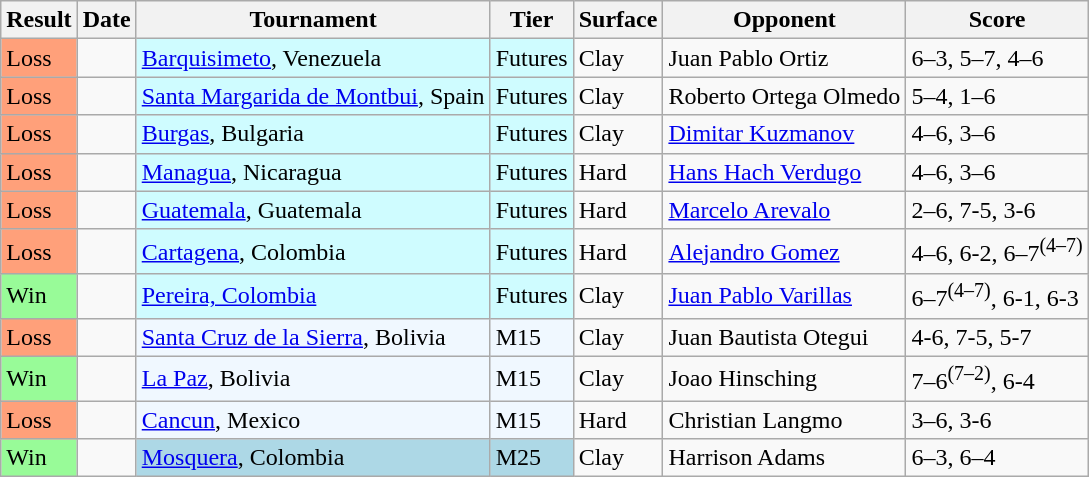<table class="sortable wikitable">
<tr>
<th>Result</th>
<th>Date</th>
<th>Tournament</th>
<th>Tier</th>
<th>Surface</th>
<th>Opponent</th>
<th class="unsortable">Score</th>
</tr>
<tr>
<td style="background:#ffa07a;">Loss</td>
<td></td>
<td bgcolor=CFFCFF><a href='#'>Barquisimeto</a>, Venezuela</td>
<td style="background:#cffcff;">Futures</td>
<td>Clay</td>
<td> Juan Pablo Ortiz</td>
<td>6–3, 5–7, 4–6</td>
</tr>
<tr>
<td style="background:#ffa07a;">Loss</td>
<td></td>
<td bgcolor=CFFCFF><a href='#'>Santa Margarida de Montbui</a>, Spain</td>
<td style="background:#cffcff;">Futures</td>
<td>Clay</td>
<td> Roberto Ortega Olmedo</td>
<td>5–4, 1–6</td>
</tr>
<tr>
<td style="background:#ffa07a;">Loss</td>
<td></td>
<td bgcolor=CFFCFF><a href='#'>Burgas</a>, Bulgaria</td>
<td style="background:#cffcff;">Futures</td>
<td>Clay</td>
<td> <a href='#'>Dimitar Kuzmanov</a></td>
<td>4–6, 3–6</td>
</tr>
<tr>
<td style="background:#ffa07a;">Loss</td>
<td></td>
<td bgcolor=CFFCFF><a href='#'>Managua</a>, Nicaragua</td>
<td style="background:#cffcff;">Futures</td>
<td>Hard</td>
<td> <a href='#'>Hans Hach Verdugo</a></td>
<td>4–6, 3–6</td>
</tr>
<tr>
<td style="background:#ffa07a;">Loss</td>
<td></td>
<td bgcolor=CFFCFF><a href='#'>Guatemala</a>, Guatemala</td>
<td style="background:#cffcff;">Futures</td>
<td>Hard</td>
<td> <a href='#'>Marcelo Arevalo</a></td>
<td>2–6, 7-5, 3-6</td>
</tr>
<tr>
<td style="background:#ffa07a;">Loss</td>
<td></td>
<td bgcolor=CFFCFF><a href='#'>Cartagena</a>, Colombia</td>
<td style="background:#cffcff;">Futures</td>
<td>Hard</td>
<td> <a href='#'>Alejandro Gomez</a></td>
<td>4–6, 6-2, 6–7<sup>(4–7)</sup></td>
</tr>
<tr>
<td bgcolor=98fb98>Win</td>
<td></td>
<td bgcolor=CFFCFF><a href='#'>Pereira, Colombia</a></td>
<td style="background:#cffcff;">Futures</td>
<td>Clay</td>
<td> <a href='#'>Juan Pablo Varillas</a></td>
<td>6–7<sup>(4–7)</sup>, 6-1, 6-3</td>
</tr>
<tr>
<td style="background:#ffa07a;">Loss</td>
<td></td>
<td style="background:#f0f8ff;"><a href='#'>Santa Cruz de la Sierra</a>, Bolivia</td>
<td style="background:#f0f8ff;">M15</td>
<td>Clay</td>
<td> Juan Bautista Otegui</td>
<td>4-6, 7-5, 5-7</td>
</tr>
<tr>
<td bgcolor=98fb98>Win</td>
<td></td>
<td style="background:#f0f8ff;"><a href='#'>La Paz</a>, Bolivia</td>
<td style="background:#f0f8ff;">M15</td>
<td>Clay</td>
<td> Joao Hinsching</td>
<td>7–6<sup>(7–2)</sup>, 6-4</td>
</tr>
<tr>
<td style="background:#ffa07a;">Loss</td>
<td></td>
<td style="background:#f0f8ff;"><a href='#'>Cancun</a>, Mexico</td>
<td style="background:#f0f8ff;">M15</td>
<td>Hard</td>
<td> Christian Langmo</td>
<td>3–6, 3-6</td>
</tr>
<tr>
<td bgcolor=98fb98>Win</td>
<td></td>
<td style="background:lightblue;"><a href='#'>Mosquera</a>, Colombia</td>
<td style="background:lightblue;">M25</td>
<td>Clay</td>
<td> Harrison Adams</td>
<td>6–3, 6–4</td>
</tr>
</table>
